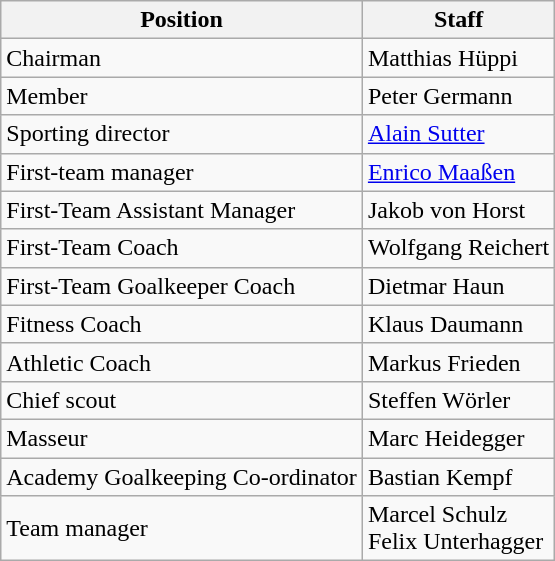<table class="wikitable">
<tr>
<th>Position</th>
<th>Staff</th>
</tr>
<tr>
<td>Chairman</td>
<td> Matthias Hüppi</td>
</tr>
<tr>
<td>Member</td>
<td> Peter Germann</td>
</tr>
<tr>
<td>Sporting director</td>
<td> <a href='#'>Alain Sutter</a></td>
</tr>
<tr>
<td>First-team manager</td>
<td>  <a href='#'>Enrico Maaßen</a></td>
</tr>
<tr>
<td>First-Team Assistant Manager</td>
<td> Jakob von Horst</td>
</tr>
<tr>
<td>First-Team Coach</td>
<td> Wolfgang Reichert</td>
</tr>
<tr>
<td>First-Team Goalkeeper Coach</td>
<td> Dietmar Haun</td>
</tr>
<tr>
<td>Fitness Coach</td>
<td> Klaus Daumann</td>
</tr>
<tr>
<td>Athletic Coach</td>
<td> Markus Frieden</td>
</tr>
<tr>
<td>Chief scout</td>
<td> Steffen Wörler</td>
</tr>
<tr>
<td>Masseur</td>
<td> Marc Heidegger</td>
</tr>
<tr>
<td>Academy Goalkeeping Co-ordinator</td>
<td> Bastian Kempf</td>
</tr>
<tr>
<td>Team manager</td>
<td> Marcel Schulz<br>  Felix Unterhagger</td>
</tr>
</table>
